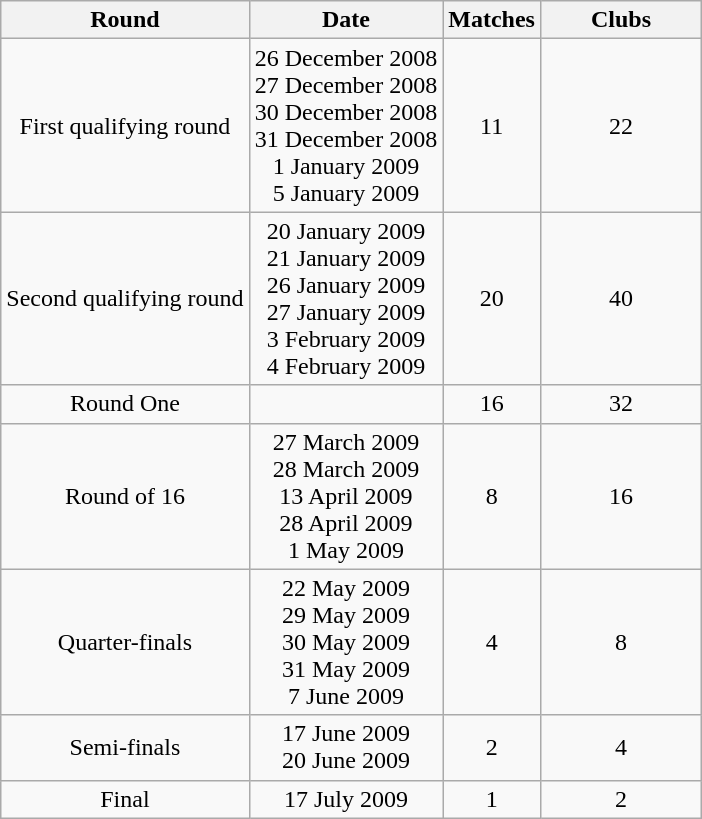<table class="wikitable">
<tr>
<th>Round</th>
<th>Date</th>
<th>Matches</th>
<th style="width:100px;">Clubs</th>
</tr>
<tr align=center>
<td>First qualifying round</td>
<td>26 December 2008<br>27 December 2008<br>30 December 2008<br>31 December 2008<br>1 January 2009<br>5 January 2009</td>
<td>11</td>
<td>22</td>
</tr>
<tr align=center>
<td>Second qualifying round</td>
<td>20 January 2009<br>21 January 2009<br>26 January 2009<br>27 January 2009<br>3 February 2009<br>4 February 2009</td>
<td>20</td>
<td>40</td>
</tr>
<tr align=center>
<td>Round One</td>
<td></td>
<td>16</td>
<td>32</td>
</tr>
<tr align=center>
<td>Round of 16</td>
<td>27 March 2009<br>28 March 2009<br>13 April 2009<br>28 April 2009<br>1 May 2009</td>
<td>8</td>
<td>16</td>
</tr>
<tr align=center>
<td>Quarter-finals</td>
<td>22 May 2009<br>29 May 2009<br>30 May 2009<br>31 May 2009<br>7 June 2009</td>
<td>4</td>
<td>8</td>
</tr>
<tr align=center>
<td>Semi-finals</td>
<td>17 June 2009<br>20 June 2009</td>
<td>2</td>
<td>4</td>
</tr>
<tr align=center>
<td>Final</td>
<td>17 July 2009</td>
<td>1</td>
<td>2</td>
</tr>
</table>
